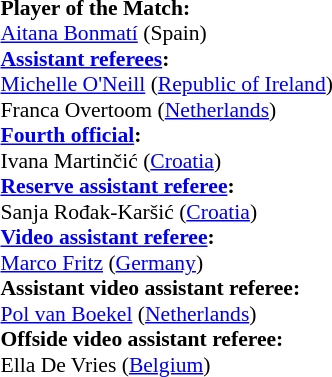<table style="width:100%; font-size:90%;">
<tr>
<td><br><strong>Player of the Match:</strong>
<br><a href='#'>Aitana Bonmatí</a> (Spain)<br><strong><a href='#'>Assistant referees</a>:</strong>
<br><a href='#'>Michelle O'Neill</a> (<a href='#'>Republic of Ireland</a>)
<br>Franca Overtoom (<a href='#'>Netherlands</a>)
<br><strong><a href='#'>Fourth official</a>:</strong>
<br>Ivana Martinčić (<a href='#'>Croatia</a>)
<br><strong><a href='#'>Reserve assistant referee</a>:</strong>
<br>Sanja Rođak-Karšić (<a href='#'>Croatia</a>)
<br><strong><a href='#'>Video assistant referee</a>:</strong>
<br><a href='#'>Marco Fritz</a> (<a href='#'>Germany</a>)
<br><strong>Assistant video assistant referee:</strong>
<br><a href='#'>Pol van Boekel</a> (<a href='#'>Netherlands</a>)
<br><strong>Offside video assistant referee:</strong>
<br>Ella De Vries (<a href='#'>Belgium</a>)</td>
</tr>
</table>
